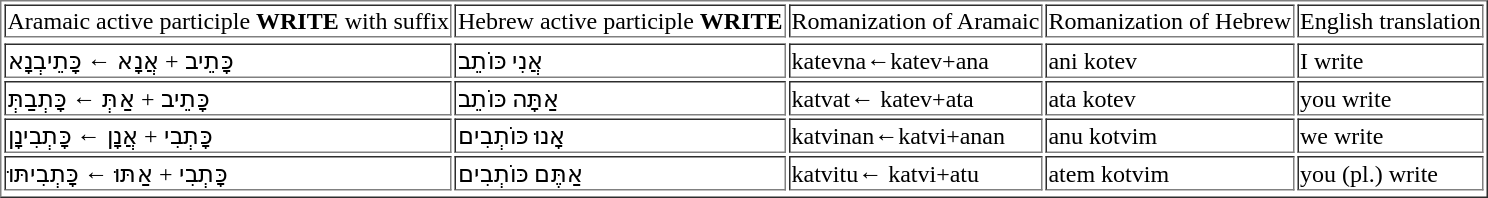<table border=1>
<tr>
<td>Aramaic active participle <strong> WRITE</strong> with suffix</td>
<td>Hebrew active participle <strong> WRITE</strong></td>
<td>Romanization of Aramaic</td>
<td>Romanization of Hebrew</td>
<td>English translation</td>
</tr>
<tr>
</tr>
<tr>
<td>כָּתֵיב + אֲנָא ← כָּתֵיבְנָא</td>
<td>אֲנִי כּוֹתֵב</td>
<td>katevna←katev+ana</td>
<td>ani kotev</td>
<td>I write</td>
</tr>
<tr>
<td>כָּתֵיב + אַתְּ ← כָּתְבַתְּ</td>
<td>אַתָּה כּוֹתֵב</td>
<td>katvat← katev+ata</td>
<td>ata kotev</td>
<td>you  write</td>
</tr>
<tr>
<td>כָּתְבִי + אֲנָן ← כָּתְבִינָן</td>
<td>אָנוּ כּוֹתְבִים</td>
<td>katvinan←katvi+anan</td>
<td>anu kotvim</td>
<td>we  write</td>
</tr>
<tr>
<td>כָּתְבִי + אַתּוּ ← כָּתְבִיתּוּ</td>
<td>אַתֶּם כּוֹתְבִים</td>
<td>katvitu← katvi+atu</td>
<td>atem kotvim</td>
<td>you (pl.)  write</td>
</tr>
<tr>
</tr>
</table>
